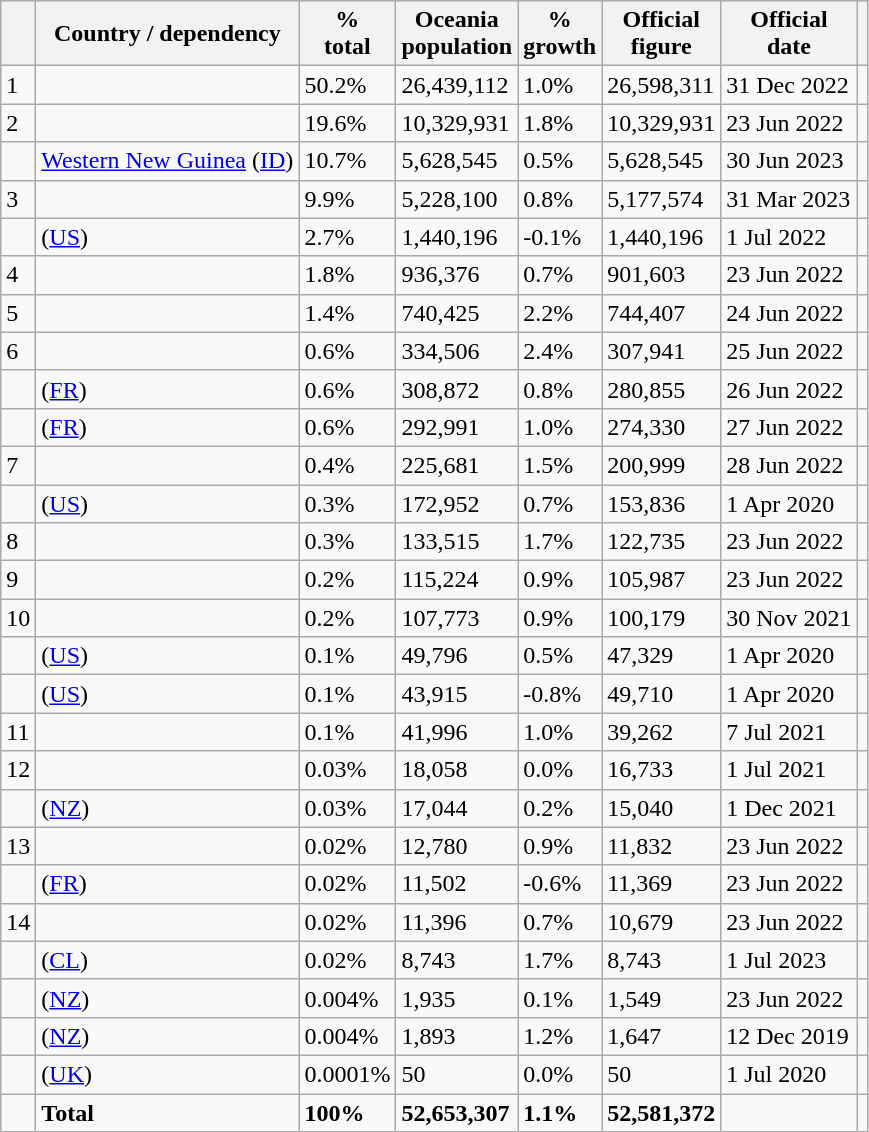<table class="sortable wikitable sticky-header col2left" >
<tr>
<th></th>
<th>Country / dependency</th>
<th>%<br>total</th>
<th>Oceania<br>population</th>
<th>%<br> growth</th>
<th>Official<br>figure</th>
<th>Official<br>date</th>
<th class="unsortable"></th>
</tr>
<tr>
<td>1</td>
<td></td>
<td>50.2%</td>
<td>26,439,112</td>
<td>1.0%</td>
<td>26,598,311</td>
<td>31 Dec 2022</td>
<td></td>
</tr>
<tr>
<td>2</td>
<td></td>
<td>19.6%</td>
<td>10,329,931</td>
<td>1.8%</td>
<td>10,329,931</td>
<td>23 Jun 2022</td>
<td></td>
</tr>
<tr>
<td></td>
<td> <a href='#'>Western New Guinea</a> (<a href='#'>ID</a>)</td>
<td>10.7%</td>
<td>5,628,545</td>
<td>0.5%</td>
<td>5,628,545</td>
<td>30 Jun 2023</td>
<td></td>
</tr>
<tr>
<td>3</td>
<td></td>
<td>9.9%</td>
<td>5,228,100</td>
<td>0.8%</td>
<td>5,177,574</td>
<td>31 Mar 2023</td>
<td></td>
</tr>
<tr>
<td></td>
<td> (<a href='#'>US</a>)</td>
<td>2.7%</td>
<td>1,440,196</td>
<td>-0.1%</td>
<td>1,440,196</td>
<td>1 Jul 2022</td>
<td></td>
</tr>
<tr>
<td>4</td>
<td></td>
<td>1.8%</td>
<td>936,376</td>
<td>0.7%</td>
<td>901,603</td>
<td>23 Jun 2022</td>
<td></td>
</tr>
<tr>
<td>5</td>
<td></td>
<td>1.4%</td>
<td>740,425</td>
<td>2.2%</td>
<td>744,407</td>
<td>24 Jun 2022</td>
<td></td>
</tr>
<tr>
<td>6</td>
<td></td>
<td>0.6%</td>
<td>334,506</td>
<td>2.4%</td>
<td>307,941</td>
<td>25 Jun 2022</td>
<td></td>
</tr>
<tr>
<td></td>
<td> (<a href='#'>FR</a>)</td>
<td>0.6%</td>
<td>308,872</td>
<td>0.8%</td>
<td>280,855</td>
<td>26 Jun 2022</td>
<td></td>
</tr>
<tr>
<td></td>
<td> (<a href='#'>FR</a>)</td>
<td>0.6%</td>
<td>292,991</td>
<td>1.0%</td>
<td>274,330</td>
<td>27 Jun 2022</td>
<td></td>
</tr>
<tr>
<td>7</td>
<td></td>
<td>0.4%</td>
<td>225,681</td>
<td>1.5%</td>
<td>200,999</td>
<td>28 Jun 2022</td>
<td></td>
</tr>
<tr>
<td></td>
<td> (<a href='#'>US</a>)</td>
<td>0.3%</td>
<td>172,952</td>
<td>0.7%</td>
<td>153,836</td>
<td>1 Apr 2020</td>
<td></td>
</tr>
<tr>
<td>8</td>
<td></td>
<td>0.3%</td>
<td>133,515</td>
<td>1.7%</td>
<td>122,735</td>
<td>23 Jun 2022</td>
<td></td>
</tr>
<tr>
<td>9</td>
<td></td>
<td>0.2%</td>
<td>115,224</td>
<td>0.9%</td>
<td>105,987</td>
<td>23 Jun 2022</td>
<td></td>
</tr>
<tr>
<td>10</td>
<td></td>
<td>0.2%</td>
<td>107,773</td>
<td>0.9%</td>
<td>100,179</td>
<td>30 Nov 2021</td>
<td></td>
</tr>
<tr>
<td></td>
<td> (<a href='#'>US</a>)</td>
<td>0.1%</td>
<td>49,796</td>
<td>0.5%</td>
<td>47,329</td>
<td>1 Apr 2020</td>
<td></td>
</tr>
<tr>
<td></td>
<td> (<a href='#'>US</a>)</td>
<td>0.1%</td>
<td>43,915</td>
<td>-0.8%</td>
<td>49,710</td>
<td>1 Apr 2020</td>
<td></td>
</tr>
<tr>
<td>11</td>
<td></td>
<td>0.1%</td>
<td>41,996</td>
<td>1.0%</td>
<td>39,262</td>
<td>7 Jul 2021</td>
<td></td>
</tr>
<tr>
<td>12</td>
<td></td>
<td>0.03%</td>
<td>18,058</td>
<td>0.0%</td>
<td>16,733</td>
<td>1 Jul 2021</td>
<td></td>
</tr>
<tr>
<td></td>
<td> (<a href='#'>NZ</a>)</td>
<td>0.03%</td>
<td>17,044</td>
<td>0.2%</td>
<td>15,040</td>
<td>1 Dec 2021</td>
<td></td>
</tr>
<tr>
<td>13</td>
<td></td>
<td>0.02%</td>
<td>12,780</td>
<td>0.9%</td>
<td>11,832</td>
<td>23 Jun 2022</td>
<td></td>
</tr>
<tr>
<td></td>
<td> (<a href='#'>FR</a>)</td>
<td>0.02%</td>
<td>11,502</td>
<td>-0.6%</td>
<td>11,369</td>
<td>23 Jun 2022</td>
<td></td>
</tr>
<tr>
<td>14</td>
<td></td>
<td>0.02%</td>
<td>11,396</td>
<td>0.7%</td>
<td>10,679</td>
<td>23 Jun 2022</td>
<td></td>
</tr>
<tr>
<td></td>
<td> (<a href='#'>CL</a>)</td>
<td>0.02%</td>
<td>8,743</td>
<td>1.7%</td>
<td>8,743</td>
<td>1 Jul 2023</td>
<td></td>
</tr>
<tr>
<td></td>
<td> (<a href='#'>NZ</a>)</td>
<td>0.004%</td>
<td>1,935</td>
<td>0.1%</td>
<td>1,549</td>
<td>23 Jun 2022</td>
<td></td>
</tr>
<tr>
<td></td>
<td> (<a href='#'>NZ</a>)</td>
<td>0.004%</td>
<td>1,893</td>
<td>1.2%</td>
<td>1,647</td>
<td>12 Dec 2019</td>
<td></td>
</tr>
<tr>
<td></td>
<td> (<a href='#'>UK</a>)</td>
<td>0.0001%</td>
<td>50</td>
<td>0.0%</td>
<td>50</td>
<td>1 Jul 2020</td>
<td></td>
</tr>
<tr class="sortbottom" style="font-weight: bold;">
<td></td>
<td align="left">Total</td>
<td>100%</td>
<td>52,653,307</td>
<td>1.1%</td>
<td>52,581,372</td>
<td></td>
<td></td>
</tr>
</table>
